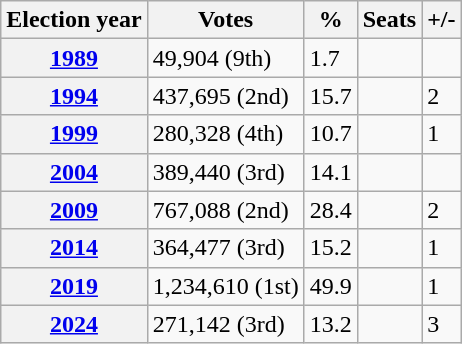<table class="wikitable">
<tr>
<th>Election year</th>
<th>Votes</th>
<th>%</th>
<th>Seats</th>
<th>+/-</th>
</tr>
<tr>
<th><a href='#'>1989</a></th>
<td>49,904 (9th)</td>
<td>1.7</td>
<td></td>
<td></td>
</tr>
<tr>
<th><a href='#'>1994</a></th>
<td>437,695 (2nd)</td>
<td>15.7</td>
<td></td>
<td> 2</td>
</tr>
<tr>
<th><a href='#'>1999</a></th>
<td>280,328 (4th)</td>
<td>10.7</td>
<td></td>
<td> 1</td>
</tr>
<tr>
<th><a href='#'>2004</a></th>
<td>389,440 (3rd)</td>
<td>14.1</td>
<td></td>
<td></td>
</tr>
<tr>
<th><a href='#'>2009</a></th>
<td>767,088 (2nd)</td>
<td>28.4</td>
<td></td>
<td> 2</td>
</tr>
<tr>
<th><a href='#'>2014</a></th>
<td>364,477 (3rd)</td>
<td>15.2</td>
<td></td>
<td> 1</td>
</tr>
<tr>
<th><a href='#'>2019</a></th>
<td>1,234,610 (1st)</td>
<td>49.9</td>
<td></td>
<td> 1</td>
</tr>
<tr>
<th><a href='#'>2024</a></th>
<td>271,142 (3rd)</td>
<td>13.2</td>
<td></td>
<td> 3</td>
</tr>
</table>
